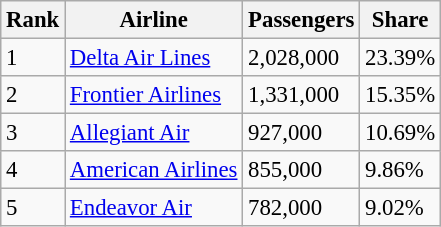<table class="wikitable sortable" style="font-size: 95%" width= align=>
<tr>
<th>Rank</th>
<th>Airline</th>
<th>Passengers</th>
<th>Share</th>
</tr>
<tr>
<td>1</td>
<td><a href='#'>Delta Air Lines</a></td>
<td>2,028,000</td>
<td>23.39%</td>
</tr>
<tr>
<td>2</td>
<td><a href='#'>Frontier Airlines</a></td>
<td>1,331,000</td>
<td>15.35%</td>
</tr>
<tr>
<td>3</td>
<td><a href='#'>Allegiant Air</a></td>
<td>927,000</td>
<td>10.69%</td>
</tr>
<tr>
<td>4</td>
<td><a href='#'>American Airlines</a></td>
<td>855,000</td>
<td>9.86%</td>
</tr>
<tr>
<td>5</td>
<td><a href='#'>Endeavor Air</a></td>
<td>782,000</td>
<td>9.02%</td>
</tr>
</table>
